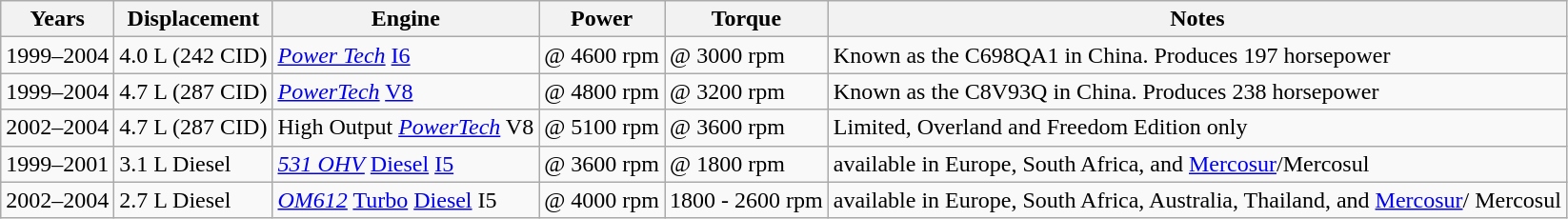<table class="wikitable">
<tr>
<th>Years</th>
<th>Displacement</th>
<th>Engine</th>
<th>Power</th>
<th>Torque</th>
<th>Notes</th>
</tr>
<tr>
<td>1999–2004</td>
<td>4.0 L (242 CID)</td>
<td><em><a href='#'>Power Tech</a></em> <a href='#'>I6</a></td>
<td> @ 4600 rpm</td>
<td> @ 3000 rpm</td>
<td>Known as the C698QA1 in China. Produces 197 horsepower</td>
</tr>
<tr>
<td>1999–2004</td>
<td>4.7 L (287 CID)</td>
<td><em><a href='#'>PowerTech</a></em> <a href='#'>V8</a></td>
<td> @ 4800 rpm</td>
<td> @ 3200 rpm</td>
<td>Known as the C8V93Q in China. Produces 238 horsepower</td>
</tr>
<tr>
<td>2002–2004</td>
<td>4.7 L (287 CID)</td>
<td>High Output <em><a href='#'>PowerTech</a></em> V8</td>
<td> @ 5100 rpm</td>
<td> @ 3600 rpm</td>
<td>Limited, Overland and Freedom Edition only</td>
</tr>
<tr>
<td>1999–2001</td>
<td>3.1 L Diesel</td>
<td><em><a href='#'>531 OHV</a></em> <a href='#'>Diesel</a> <a href='#'>I5</a></td>
<td> @ 3600 rpm</td>
<td> @ 1800 rpm</td>
<td>available in Europe, South Africa, and <a href='#'>Mercosur</a>/Mercosul</td>
</tr>
<tr>
<td>2002–2004</td>
<td>2.7 L Diesel</td>
<td><em><a href='#'>OM612</a></em> <a href='#'>Turbo</a> <a href='#'>Diesel</a> I5</td>
<td> @ 4000 rpm</td>
<td> 1800 - 2600 rpm</td>
<td>available in Europe, South Africa, Australia, Thailand, and <a href='#'>Mercosur</a>/ Mercosul</td>
</tr>
</table>
